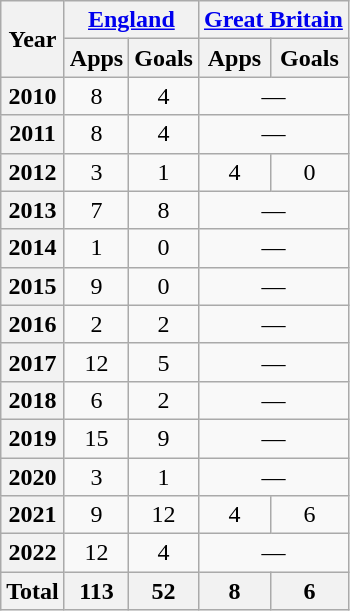<table class="wikitable" style="text-align:center">
<tr>
<th scope=col rowspan=2>Year</th>
<th scope=colgroup colspan=2><a href='#'>England</a></th>
<th scope=colgroup colspan=2><a href='#'>Great Britain</a></th>
</tr>
<tr>
<th scope=col>Apps</th>
<th scope=col>Goals</th>
<th scope=col>Apps</th>
<th scope=col>Goals</th>
</tr>
<tr>
<th scope=row>2010</th>
<td>8</td>
<td>4</td>
<td colspan="2">—</td>
</tr>
<tr>
<th scope=row>2011</th>
<td>8</td>
<td>4</td>
<td colspan="2">—</td>
</tr>
<tr>
<th scope=row>2012</th>
<td>3</td>
<td>1</td>
<td>4</td>
<td>0</td>
</tr>
<tr>
<th scope=row>2013</th>
<td>7</td>
<td>8</td>
<td colspan="2">—</td>
</tr>
<tr>
<th scope=row>2014</th>
<td>1</td>
<td>0</td>
<td colspan="2">—</td>
</tr>
<tr>
<th scope=row>2015</th>
<td>9</td>
<td>0</td>
<td colspan="2">—</td>
</tr>
<tr>
<th scope=row>2016</th>
<td>2</td>
<td>2</td>
<td colspan="2">—</td>
</tr>
<tr>
<th scope=row>2017</th>
<td>12</td>
<td>5</td>
<td colspan="2">—</td>
</tr>
<tr>
<th scope=row>2018</th>
<td>6</td>
<td>2</td>
<td colspan="2">—</td>
</tr>
<tr>
<th scope=row>2019</th>
<td>15</td>
<td>9</td>
<td colspan="2">—</td>
</tr>
<tr>
<th scope=row>2020</th>
<td>3</td>
<td>1</td>
<td colspan="2">—</td>
</tr>
<tr>
<th scope=row>2021</th>
<td>9</td>
<td>12</td>
<td>4</td>
<td>6</td>
</tr>
<tr>
<th scope=row>2022</th>
<td>12</td>
<td>4</td>
<td colspan="2">—</td>
</tr>
<tr>
<th>Total</th>
<th>113</th>
<th>52</th>
<th>8</th>
<th>6</th>
</tr>
</table>
